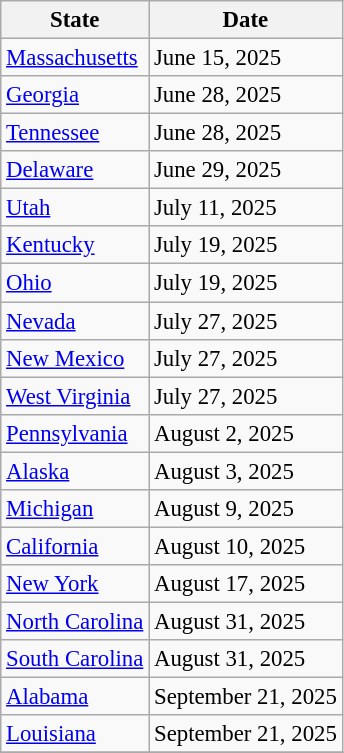<table class="wikitable sortable" style="font-size: 95%;">
<tr>
<th>State</th>
<th>Date</th>
</tr>
<tr>
<td><a href='#'>Massachusetts</a></td>
<td>June 15, 2025</td>
</tr>
<tr>
<td><a href='#'>Georgia</a></td>
<td>June 28, 2025</td>
</tr>
<tr>
<td><a href='#'>Tennessee</a></td>
<td>June 28, 2025</td>
</tr>
<tr>
<td><a href='#'>Delaware</a></td>
<td>June 29, 2025 </td>
</tr>
<tr>
<td><a href='#'>Utah</a></td>
<td>July 11, 2025 </td>
</tr>
<tr>
<td><a href='#'>Kentucky</a></td>
<td>July 19, 2025</td>
</tr>
<tr>
<td><a href='#'>Ohio</a></td>
<td>July 19, 2025</td>
</tr>
<tr>
<td><a href='#'>Nevada</a></td>
<td>July 27, 2025</td>
</tr>
<tr>
<td><a href='#'>New Mexico</a></td>
<td>July 27, 2025</td>
</tr>
<tr>
<td><a href='#'>West Virginia</a></td>
<td>July 27, 2025 </td>
</tr>
<tr>
<td><a href='#'>Pennsylvania</a></td>
<td>August 2, 2025</td>
</tr>
<tr>
<td><a href='#'>Alaska</a></td>
<td>August 3, 2025</td>
</tr>
<tr>
<td><a href='#'>Michigan</a></td>
<td>August 9, 2025</td>
</tr>
<tr>
<td><a href='#'>California</a></td>
<td>August 10, 2025</td>
</tr>
<tr>
<td><a href='#'>New York</a></td>
<td>August 17, 2025</td>
</tr>
<tr>
<td><a href='#'>North Carolina</a></td>
<td>August 31, 2025</td>
</tr>
<tr>
<td><a href='#'>South Carolina</a></td>
<td>August 31, 2025</td>
</tr>
<tr>
<td><a href='#'>Alabama</a></td>
<td>September 21, 2025</td>
</tr>
<tr>
<td><a href='#'>Louisiana</a></td>
<td>September 21, 2025</td>
</tr>
<tr>
</tr>
</table>
